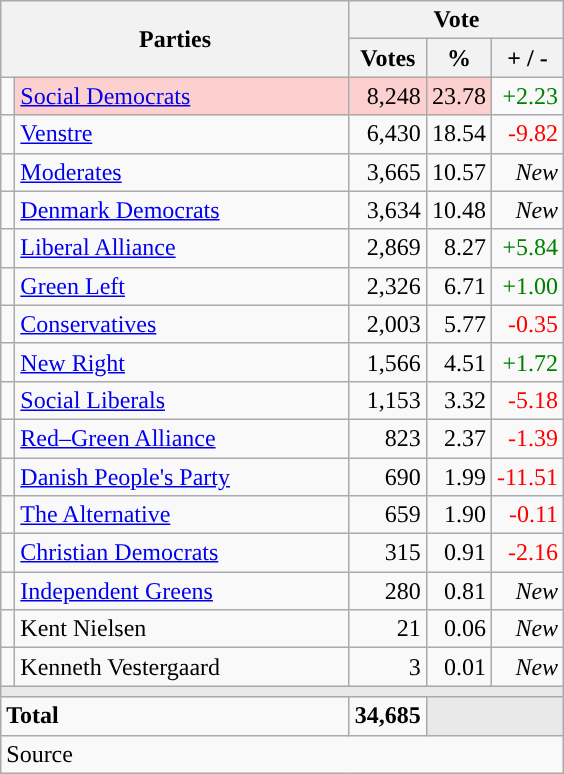<table class="wikitable" style="text-align:right;">
<tr>
<th style="text-align:centre;" rowspan="2" colspan="2" width="225">Parties</th>
<th colspan="3">Vote</th>
</tr>
<tr>
<th width="15">Votes</th>
<th width="15">%</th>
<th width="15">+ / -</th>
</tr>
<tr>
<td width="2" style="color:inherit;background:"></td>
<td bgcolor=#fbd0ce  align="left"><a href='#'>Social Democrats</a></td>
<td bgcolor=#fbd0ce>8,248</td>
<td bgcolor=#fbd0ce>23.78</td>
<td style=color:green;>+2.23</td>
</tr>
<tr>
<td width="2" style="color:inherit;background:"></td>
<td align="left"><a href='#'>Venstre</a></td>
<td>6,430</td>
<td>18.54</td>
<td style=color:red;>-9.82</td>
</tr>
<tr>
<td width="2" style="color:inherit;background:"></td>
<td align="left"><a href='#'>Moderates</a></td>
<td>3,665</td>
<td>10.57</td>
<td><em>New</em></td>
</tr>
<tr>
<td width="2" style="color:inherit;background:"></td>
<td align="left"><a href='#'>Denmark Democrats</a></td>
<td>3,634</td>
<td>10.48</td>
<td><em>New</em></td>
</tr>
<tr>
<td width="2" style="color:inherit;background:"></td>
<td align="left"><a href='#'>Liberal Alliance</a></td>
<td>2,869</td>
<td>8.27</td>
<td style=color:green;>+5.84</td>
</tr>
<tr>
<td width="2" style="color:inherit;background:"></td>
<td align="left"><a href='#'>Green Left</a></td>
<td>2,326</td>
<td>6.71</td>
<td style=color:green;>+1.00</td>
</tr>
<tr>
<td width="2" style="color:inherit;background:"></td>
<td align="left"><a href='#'>Conservatives</a></td>
<td>2,003</td>
<td>5.77</td>
<td style=color:red;>-0.35</td>
</tr>
<tr>
<td width="2" style="color:inherit;background:"></td>
<td align="left"><a href='#'>New Right</a></td>
<td>1,566</td>
<td>4.51</td>
<td style=color:green;>+1.72</td>
</tr>
<tr>
<td width="2" style="color:inherit;background:"></td>
<td align="left"><a href='#'>Social Liberals</a></td>
<td>1,153</td>
<td>3.32</td>
<td style=color:red;>-5.18</td>
</tr>
<tr>
<td width="2" style="color:inherit;background:"></td>
<td align="left"><a href='#'>Red–Green Alliance</a></td>
<td>823</td>
<td>2.37</td>
<td style=color:red;>-1.39</td>
</tr>
<tr>
<td width="2" style="color:inherit;background:"></td>
<td align="left"><a href='#'>Danish People's Party</a></td>
<td>690</td>
<td>1.99</td>
<td style=color:red;>-11.51</td>
</tr>
<tr>
<td width="2" style="color:inherit;background:"></td>
<td align="left"><a href='#'>The Alternative</a></td>
<td>659</td>
<td>1.90</td>
<td style=color:red;>-0.11</td>
</tr>
<tr>
<td width="2" style="color:inherit;background:"></td>
<td align="left"><a href='#'>Christian Democrats</a></td>
<td>315</td>
<td>0.91</td>
<td style=color:red;>-2.16</td>
</tr>
<tr>
<td width="2" style="color:inherit;background:"></td>
<td align="left"><a href='#'>Independent Greens</a></td>
<td>280</td>
<td>0.81</td>
<td><em>New</em></td>
</tr>
<tr>
<td width="2" style="color:inherit;background:"></td>
<td align="left">Kent Nielsen</td>
<td>21</td>
<td>0.06</td>
<td><em>New</em></td>
</tr>
<tr>
<td width="2" style="color:inherit;background:"></td>
<td align="left">Kenneth Vestergaard</td>
<td>3</td>
<td>0.01</td>
<td><em>New</em></td>
</tr>
<tr>
<td colspan="7" bgcolor="#E9E9E9"></td>
</tr>
<tr>
<td align="left" colspan="2"><strong>Total</strong></td>
<td><strong>34,685</strong></td>
<td bgcolor="#E9E9E9" colspan="2"></td>
</tr>
<tr>
<td align="left" colspan="6">Source</td>
</tr>
</table>
